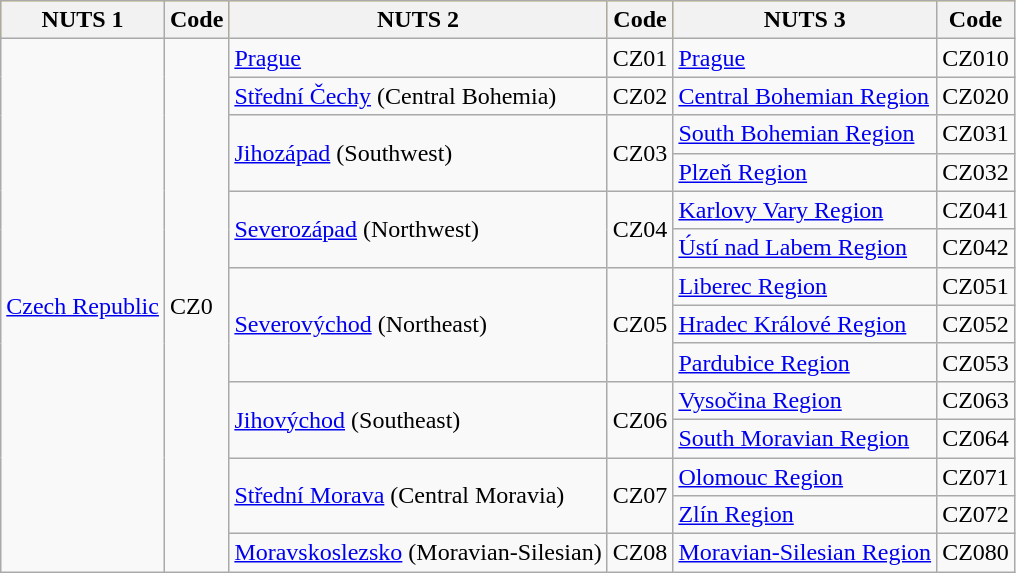<table class = wikitable>
<tr style="background-color:#ffd700;text-align:left">
<th>NUTS 1</th>
<th>Code</th>
<th>NUTS 2</th>
<th>Code</th>
<th>NUTS 3</th>
<th>Code</th>
</tr>
<tr>
<td rowspan=14><a href='#'>Czech Republic</a></td>
<td rowspan=14>CZ0</td>
<td><a href='#'>Prague</a></td>
<td>CZ01</td>
<td><a href='#'>Prague</a></td>
<td>CZ010</td>
</tr>
<tr>
<td><a href='#'>Střední Čechy</a> (Central Bohemia)</td>
<td>CZ02</td>
<td><a href='#'>Central Bohemian Region</a></td>
<td>CZ020</td>
</tr>
<tr>
<td rowspan=2><a href='#'>Jihozápad</a> (Southwest)</td>
<td rowspan=2>CZ03</td>
<td><a href='#'>South Bohemian Region</a></td>
<td>CZ031</td>
</tr>
<tr>
<td><a href='#'>Plzeň Region</a></td>
<td>CZ032</td>
</tr>
<tr>
<td rowspan=2><a href='#'>Severozápad</a> (Northwest)</td>
<td rowspan=2>CZ04</td>
<td><a href='#'>Karlovy Vary Region</a></td>
<td>CZ041</td>
</tr>
<tr>
<td><a href='#'>Ústí nad Labem Region</a></td>
<td>CZ042</td>
</tr>
<tr>
<td rowspan=3><a href='#'>Severovýchod</a> (Northeast)</td>
<td rowspan=3>CZ05</td>
<td><a href='#'>Liberec Region</a></td>
<td>CZ051</td>
</tr>
<tr>
<td><a href='#'>Hradec Králové Region</a></td>
<td>CZ052</td>
</tr>
<tr>
<td><a href='#'>Pardubice Region</a></td>
<td>CZ053</td>
</tr>
<tr>
<td rowspan=2><a href='#'>Jihovýchod</a> (Southeast)</td>
<td rowspan=2>CZ06</td>
<td><a href='#'>Vysočina Region</a></td>
<td>CZ063</td>
</tr>
<tr>
<td><a href='#'>South Moravian Region</a></td>
<td>CZ064</td>
</tr>
<tr>
<td rowspan=2><a href='#'>Střední Morava</a> (Central Moravia)</td>
<td rowspan=2>CZ07</td>
<td><a href='#'>Olomouc Region</a></td>
<td>CZ071</td>
</tr>
<tr>
<td><a href='#'>Zlín Region</a></td>
<td>CZ072</td>
</tr>
<tr>
<td><a href='#'>Moravskoslezsko</a> (Moravian-Silesian)</td>
<td>CZ08</td>
<td><a href='#'>Moravian-Silesian Region</a></td>
<td>CZ080</td>
</tr>
</table>
